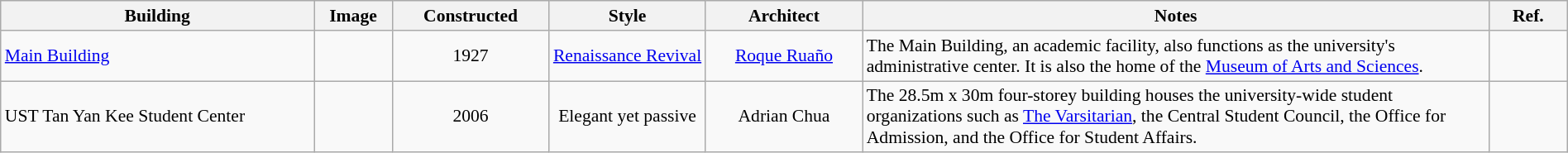<table class="wikitable sortable" width='100%' style="font-size: 90%; text-align:center;">
<tr>
<th width=20%>Building</th>
<th width=5% class="unsortable">Image</th>
<th width=10%>Constructed</th>
<th width=10%>Style</th>
<th width=10% class="unsortable">Architect</th>
<th width=auto class="unsortable">Notes</th>
<th width=5% class="unsortable">Ref.</th>
</tr>
<tr>
<td align=left><a href='#'>Main Building</a></td>
<td></td>
<td>1927</td>
<td><a href='#'>Renaissance Revival</a></td>
<td><a href='#'>Roque Ruaño</a></td>
<td align=left>The Main Building, an academic facility, also functions as the university's administrative center. It is also the home of the <a href='#'>Museum of Arts and Sciences</a>.</td>
<td></td>
</tr>
<tr>
<td align=left>UST Tan Yan Kee Student Center</td>
<td></td>
<td>2006</td>
<td>Elegant yet passive</td>
<td>Adrian Chua</td>
<td align=left>The 28.5m x 30m four-storey building houses the university-wide student organizations such as <a href='#'>The Varsitarian</a>, the Central Student Council, the Office for Admission, and the Office for Student Affairs.</td>
<td></td>
</tr>
</table>
